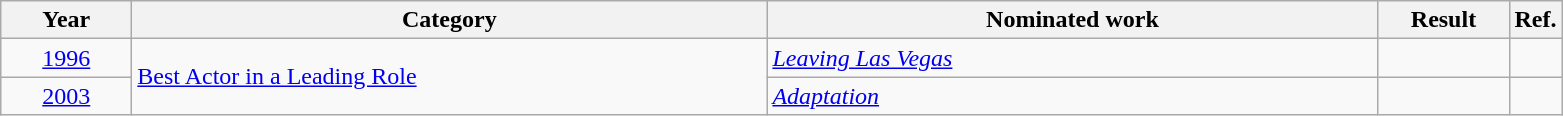<table class=wikitable>
<tr>
<th scope="col" style="width:5em;">Year</th>
<th scope="col" style="width:26em;">Category</th>
<th scope="col" style="width:25em;">Nominated work</th>
<th scope="col" style="width:5em;">Result</th>
<th>Ref.</th>
</tr>
<tr>
<td style="text-align:center;"><a href='#'>1996</a></td>
<td rowspan="2"><a href='#'>Best Actor in a Leading Role</a></td>
<td><em><a href='#'>Leaving Las Vegas</a></em></td>
<td></td>
<td style="text-align:center;"></td>
</tr>
<tr>
<td style="text-align:center;"><a href='#'>2003</a></td>
<td><em><a href='#'>Adaptation</a></em></td>
<td></td>
<td style="text-align:center;"></td>
</tr>
</table>
